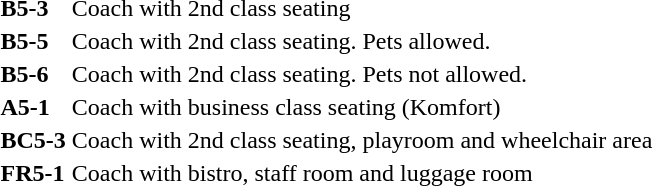<table>
<tr>
<td><strong>B5-3</strong></td>
<td>Coach with 2nd class seating</td>
</tr>
<tr ---->
<td><strong>B5-5</strong></td>
<td>Coach with 2nd class seating. Pets allowed.</td>
</tr>
<tr ---->
<td><strong>B5-6</strong></td>
<td>Coach with 2nd class seating. Pets not allowed.</td>
</tr>
<tr ---->
<td><strong>A5-1</strong></td>
<td>Coach with business class seating (Komfort)</td>
</tr>
<tr ---->
<td><strong>BC5-3</strong></td>
<td>Coach with 2nd class seating, playroom and wheelchair area</td>
</tr>
<tr ---->
<td><strong>FR5-1</strong></td>
<td>Coach with bistro, staff room and luggage room</td>
</tr>
</table>
